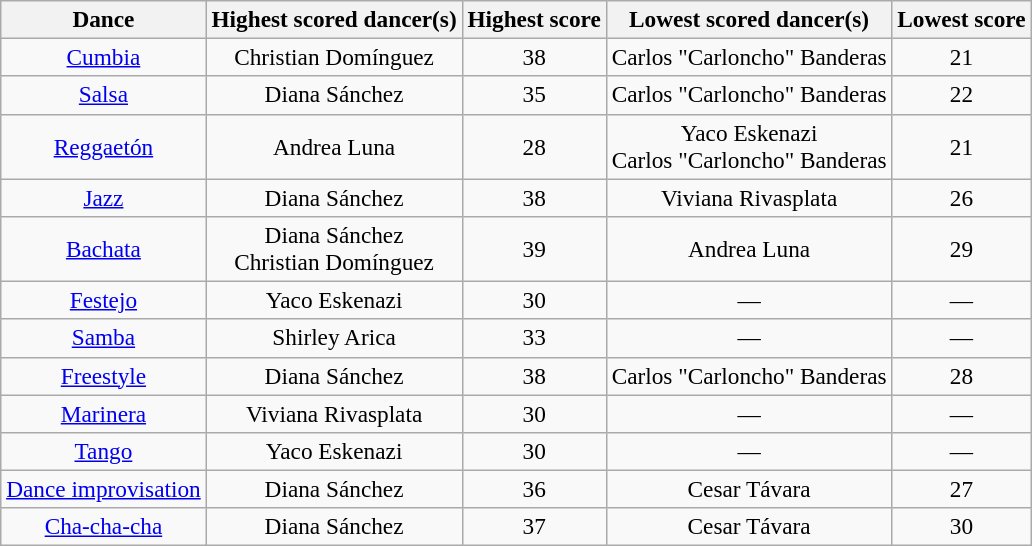<table class="wikitable sortable" style="text-align:center; white-space:nowrap;  font-size:97%;">
<tr>
<th>Dance</th>
<th class="sortable">Highest scored dancer(s)</th>
<th>Highest score</th>
<th class="sortable">Lowest scored dancer(s)</th>
<th>Lowest score</th>
</tr>
<tr>
<td><a href='#'>Cumbia</a></td>
<td>Christian Domínguez</td>
<td>38</td>
<td>Carlos "Carloncho" Banderas</td>
<td>21</td>
</tr>
<tr>
<td><a href='#'>Salsa</a></td>
<td>Diana Sánchez</td>
<td>35</td>
<td>Carlos "Carloncho" Banderas</td>
<td>22</td>
</tr>
<tr>
<td><a href='#'>Reggaetón</a></td>
<td>Andrea Luna</td>
<td>28</td>
<td>Yaco Eskenazi<br>Carlos "Carloncho" Banderas</td>
<td>21</td>
</tr>
<tr>
<td><a href='#'>Jazz</a></td>
<td>Diana Sánchez</td>
<td>38</td>
<td>Viviana Rivasplata</td>
<td>26</td>
</tr>
<tr>
<td><a href='#'>Bachata</a></td>
<td>Diana Sánchez<br>Christian Domínguez</td>
<td>39</td>
<td>Andrea Luna</td>
<td>29</td>
</tr>
<tr>
<td><a href='#'>Festejo</a></td>
<td>Yaco Eskenazi</td>
<td>30</td>
<td>—</td>
<td>—</td>
</tr>
<tr>
<td><a href='#'>Samba</a></td>
<td>Shirley Arica</td>
<td>33</td>
<td>—</td>
<td>—</td>
</tr>
<tr>
<td><a href='#'>Freestyle</a></td>
<td>Diana Sánchez</td>
<td>38</td>
<td>Carlos "Carloncho" Banderas</td>
<td>28</td>
</tr>
<tr>
<td><a href='#'>Marinera</a></td>
<td>Viviana Rivasplata</td>
<td>30</td>
<td>—</td>
<td>—</td>
</tr>
<tr>
<td><a href='#'>Tango</a></td>
<td>Yaco Eskenazi</td>
<td>30</td>
<td>—</td>
<td>—</td>
</tr>
<tr>
<td><a href='#'>Dance improvisation</a></td>
<td>Diana Sánchez</td>
<td>36</td>
<td>Cesar Távara</td>
<td>27</td>
</tr>
<tr>
<td><a href='#'>Cha-cha-cha</a></td>
<td>Diana Sánchez</td>
<td>37</td>
<td>Cesar Távara</td>
<td>30</td>
</tr>
</table>
